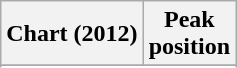<table class="wikitable sortable plainrowheaders" style="text-align:center">
<tr>
<th scope="col">Chart (2012)</th>
<th scope="col">Peak<br>position</th>
</tr>
<tr>
</tr>
<tr>
</tr>
<tr>
</tr>
<tr>
</tr>
<tr>
</tr>
</table>
